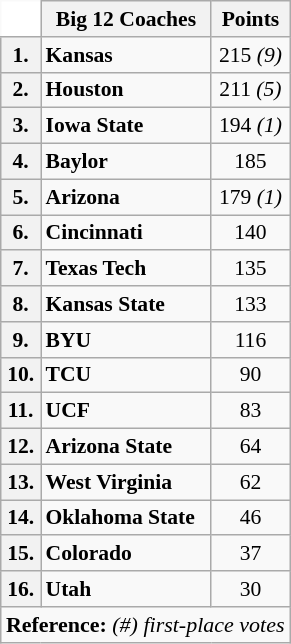<table class="wikitable" style="white-space:nowrap; font-size:90%;">
<tr>
<td ! colspan=1 style="background:white; border-top-style:hidden; border-left-style:hidden;"></td>
<th>Big 12 Coaches</th>
<th>Points</th>
</tr>
<tr>
<th>1.</th>
<td><strong>Kansas</strong></td>
<td align="center">215 <em>(9)</em></td>
</tr>
<tr>
<th>2.</th>
<td><strong>Houston</strong></td>
<td align="center">211 <em>(5)</em></td>
</tr>
<tr>
<th>3.</th>
<td><strong>Iowa State</strong></td>
<td align="center">194 <em>(1)</em></td>
</tr>
<tr>
<th>4.</th>
<td><strong>Baylor</strong></td>
<td align="center">185</td>
</tr>
<tr>
<th>5.</th>
<td><strong>Arizona</strong></td>
<td align="center">179 <em>(1)</em></td>
</tr>
<tr>
<th>6.</th>
<td><strong>Cincinnati</strong></td>
<td align="center">140</td>
</tr>
<tr>
<th>7.</th>
<td><strong>Texas Tech</strong></td>
<td align="center">135</td>
</tr>
<tr>
<th>8.</th>
<td><strong>Kansas State</strong></td>
<td align="center">133</td>
</tr>
<tr>
<th>9.</th>
<td><strong>BYU</strong></td>
<td align="center">116</td>
</tr>
<tr>
<th>10.</th>
<td><strong>TCU</strong></td>
<td align="center">90</td>
</tr>
<tr>
<th>11.</th>
<td><strong>UCF</strong></td>
<td align="center">83</td>
</tr>
<tr>
<th>12.</th>
<td><strong>Arizona State</strong></td>
<td align="center">64</td>
</tr>
<tr>
<th>13.</th>
<td><strong>West Virginia</strong></td>
<td align="center">62</td>
</tr>
<tr>
<th>14.</th>
<td><strong>Oklahoma State</strong></td>
<td align="center">46</td>
</tr>
<tr>
<th>15.</th>
<td><strong>Colorado</strong></td>
<td align="center">37</td>
</tr>
<tr>
<th>16.</th>
<td><strong>Utah</strong></td>
<td align="center">30</td>
</tr>
<tr>
<td colspan="4"  style="font-size:11pt; text-align:center;"><strong>Reference:</strong>  <em>(#) first-place votes</em></td>
</tr>
</table>
